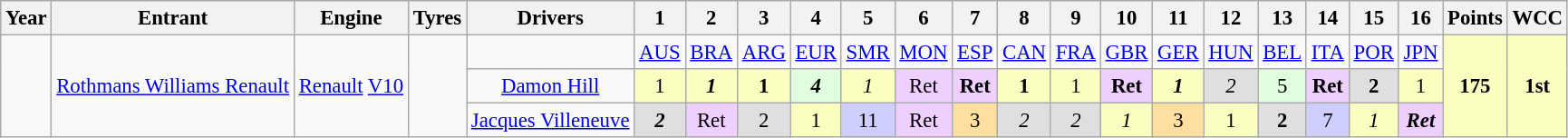<table class="wikitable" style="text-align:center; font-size:95%">
<tr>
<th>Year</th>
<th>Entrant</th>
<th>Engine</th>
<th>Tyres</th>
<th>Drivers</th>
<th>1</th>
<th>2</th>
<th>3</th>
<th>4</th>
<th>5</th>
<th>6</th>
<th>7</th>
<th>8</th>
<th>9</th>
<th>10</th>
<th>11</th>
<th>12</th>
<th>13</th>
<th>14</th>
<th>15</th>
<th>16</th>
<th>Points</th>
<th>WCC</th>
</tr>
<tr>
<td rowspan="3"></td>
<td rowspan="3"><a href='#'>Rothmans Williams Renault</a></td>
<td rowspan="3"><a href='#'>Renault</a> <a href='#'>V10</a></td>
<td rowspan="3"></td>
<td></td>
<td><a href='#'>AUS</a></td>
<td><a href='#'>BRA</a></td>
<td><a href='#'>ARG</a></td>
<td><a href='#'>EUR</a></td>
<td><a href='#'>SMR</a></td>
<td><a href='#'>MON</a></td>
<td><a href='#'>ESP</a></td>
<td><a href='#'>CAN</a></td>
<td><a href='#'>FRA</a></td>
<td><a href='#'>GBR</a></td>
<td><a href='#'>GER</a></td>
<td><a href='#'>HUN</a></td>
<td><a href='#'>BEL</a></td>
<td><a href='#'>ITA</a></td>
<td><a href='#'>POR</a></td>
<td><a href='#'>JPN</a></td>
<td rowspan="3" style="background:#FBFFBF;"><strong>175</strong></td>
<td rowspan="3" style="background:#FBFFBF;"><strong>1st</strong></td>
</tr>
<tr>
<td><a href='#'>Damon Hill</a></td>
<td style="background:#FBFFBF;">1</td>
<td style="background:#FBFFBF;"><strong><em>1</em></strong></td>
<td style="background:#FBFFBF;"><strong>1</strong></td>
<td style="background:#DFFFDF;"><strong><em>4</em></strong></td>
<td style="background:#FBFFBF;"><em>1</em></td>
<td style="background:#EFCFFF;">Ret</td>
<td style="background:#EFCFFF;"><strong>Ret</strong></td>
<td style="background:#FBFFBF;"><strong>1</strong></td>
<td style="background:#FBFFBF;">1</td>
<td style="background:#EFCFFF;"><strong>Ret</strong></td>
<td style="background:#FBFFBF;"><strong><em>1</em></strong></td>
<td style="background:#DFDFDF;"><em>2</em></td>
<td style="background:#DFFFDF;">5</td>
<td style="background:#EFCFFF;"><strong>Ret</strong></td>
<td style="background:#DFDFDF;"><strong>2</strong></td>
<td style="background:#FBFFBF;">1</td>
</tr>
<tr>
<td><a href='#'>Jacques Villeneuve</a></td>
<td style="background:#DFDFDF;"><strong><em>2</em></strong></td>
<td style="background:#EFCFFF;">Ret</td>
<td style="background:#DFDFDF;">2</td>
<td style="background:#FBFFBF;">1</td>
<td style="background:#CFCFFF;">11</td>
<td style="background:#EFCFFF;">Ret</td>
<td style="background:#FFDF9F;">3</td>
<td style="background:#DFDFDF;"><em>2</em></td>
<td style="background:#DFDFDF;"><em>2</em></td>
<td style="background:#FBFFBF;"><em>1</em></td>
<td style="background:#FFDF9F;">3</td>
<td style="background:#FBFFBF;">1</td>
<td style="background:#DFDFDF;"><strong>2</strong></td>
<td style="background:#CFCFFF;">7</td>
<td style="background:#FBFFBF;"><em>1</em></td>
<td style="background:#EFCFFF;"><strong><em>Ret</em></strong></td>
</tr>
</table>
